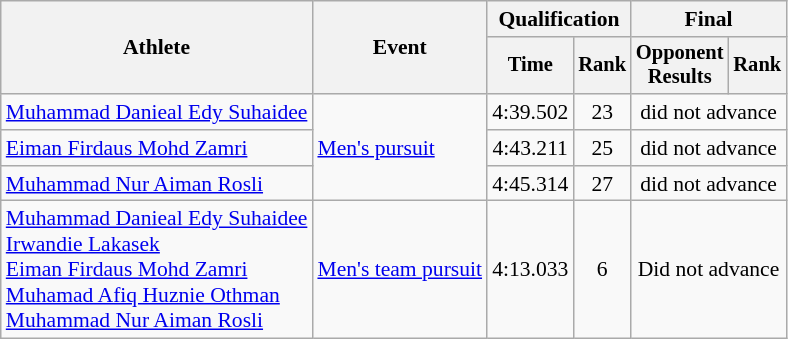<table class="wikitable" style="font-size:90%;">
<tr>
<th rowspan=2>Athlete</th>
<th rowspan=2>Event</th>
<th colspan=2>Qualification</th>
<th colspan=2>Final</th>
</tr>
<tr style="font-size:95%">
<th>Time</th>
<th>Rank</th>
<th>Opponent<br>Results</th>
<th>Rank</th>
</tr>
<tr align=center>
<td align=left><a href='#'>Muhammad Danieal Edy Suhaidee</a></td>
<td align=left rowspan=3><a href='#'>Men's pursuit</a></td>
<td>4:39.502</td>
<td>23</td>
<td colspan=2>did not advance</td>
</tr>
<tr align=center>
<td align=left><a href='#'>Eiman Firdaus Mohd Zamri</a></td>
<td>4:43.211</td>
<td>25</td>
<td colspan=2>did not advance</td>
</tr>
<tr align=center>
<td align=left><a href='#'>Muhammad Nur Aiman Rosli</a></td>
<td>4:45.314</td>
<td>27</td>
<td colspan=2>did not advance</td>
</tr>
<tr align=center>
<td align=left><a href='#'>Muhammad Danieal Edy Suhaidee</a><br><a href='#'>Irwandie Lakasek</a><br><a href='#'>Eiman Firdaus Mohd Zamri</a><br><a href='#'>Muhamad Afiq Huznie Othman</a><br><a href='#'>Muhammad Nur Aiman Rosli</a></td>
<td align=left><a href='#'>Men's team pursuit</a></td>
<td>4:13.033</td>
<td>6</td>
<td colspan = 2>Did not advance</td>
</tr>
</table>
